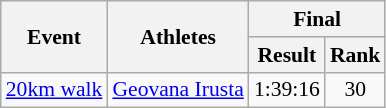<table class="wikitable" border="1" style="font-size:90%">
<tr>
<th rowspan="2">Event</th>
<th rowspan="2">Athletes</th>
<th colspan="2">Final</th>
</tr>
<tr>
<th>Result</th>
<th>Rank</th>
</tr>
<tr>
<td><a href='#'>20km walk</a></td>
<td><a href='#'>Geovana Irusta</a></td>
<td align=center>1:39:16</td>
<td align=center>30</td>
</tr>
</table>
